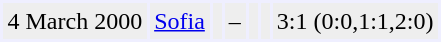<table cellspacing="2" border="0" cellpadding="3" bgcolor="#EFEFFF">
<tr>
<td bgcolor="#EEEEEE">4 March 2000</td>
<td bgcolor="#EEEEEE"><a href='#'>Sofia</a></td>
<td bgcolor="#EEEEEE"></td>
<td bgcolor="#EEEEEE" align="center">–</td>
<td bgcolor="#EEEEEE"></td>
<td bgcolor="#EEEEEE"></td>
<td bgcolor="#EEEEEE" align="right">3:1 (0:0,1:1,2:0)</td>
</tr>
</table>
